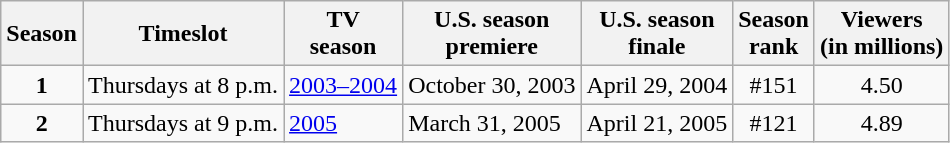<table class="wikitable">
<tr>
<th>Season</th>
<th>Timeslot<br></th>
<th>TV<br>season</th>
<th>U.S. season<br>premiere</th>
<th>U.S. season<br>finale</th>
<th>Season<br>rank</th>
<th>Viewers<br><span>(in millions)</span></th>
</tr>
<tr>
<td align=center><strong>1</strong></td>
<td align=center>Thursdays at 8 p.m.</td>
<td><a href='#'>2003–2004</a></td>
<td>October 30, 2003</td>
<td>April 29, 2004</td>
<td align=center>#151</td>
<td align=center>4.50</td>
</tr>
<tr>
<td align=center><strong>2</strong></td>
<td align=center>Thursdays at 9 p.m.</td>
<td><a href='#'>2005</a></td>
<td>March 31, 2005</td>
<td>April 21, 2005</td>
<td align=center>#121</td>
<td align=center>4.89</td>
</tr>
</table>
